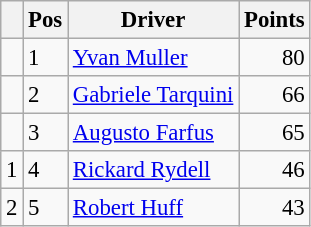<table class="wikitable" style="font-size: 95%;">
<tr>
<th></th>
<th>Pos</th>
<th>Driver</th>
<th>Points</th>
</tr>
<tr>
<td align="left"></td>
<td>1</td>
<td> <a href='#'>Yvan Muller</a></td>
<td align="right">80</td>
</tr>
<tr>
<td align="left"></td>
<td>2</td>
<td> <a href='#'>Gabriele Tarquini</a></td>
<td align="right">66</td>
</tr>
<tr>
<td align="left"></td>
<td>3</td>
<td> <a href='#'>Augusto Farfus</a></td>
<td align="right">65</td>
</tr>
<tr>
<td align="left"> 1</td>
<td>4</td>
<td> <a href='#'>Rickard Rydell</a></td>
<td align="right">46</td>
</tr>
<tr>
<td align="left"> 2</td>
<td>5</td>
<td> <a href='#'>Robert Huff</a></td>
<td align="right">43</td>
</tr>
</table>
